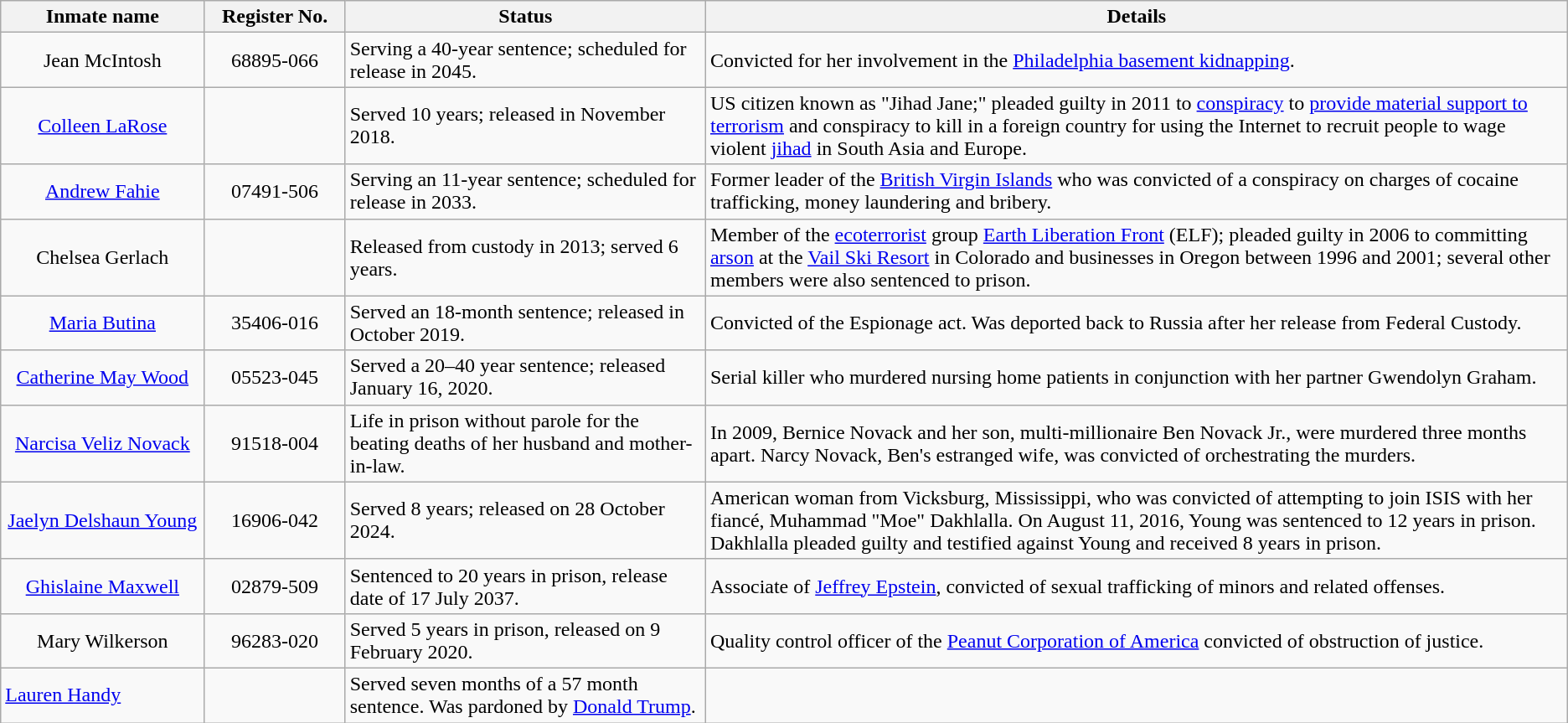<table class="wikitable sortable">
<tr>
<th width=13%>Inmate name</th>
<th width=9%>Register No.</th>
<th width=23%>Status</th>
<th width="55%" class="unsortable">Details</th>
</tr>
<tr>
<td style="text-align:center;">Jean McIntosh</td>
<td align=center>68895-066</td>
<td>Serving a 40-year sentence; scheduled for release in 2045.</td>
<td>Convicted for her involvement in the <a href='#'>Philadelphia basement kidnapping</a>.</td>
</tr>
<tr>
<td style="text-align:center;"><a href='#'>Colleen LaRose</a></td>
<td align=center></td>
<td>Served 10 years; released in November 2018.</td>
<td>US citizen known as "Jihad Jane;" pleaded guilty in 2011 to <a href='#'>conspiracy</a> to <a href='#'>provide material support to terrorism</a> and conspiracy to kill in a foreign country for using the Internet to recruit people to wage violent <a href='#'>jihad</a> in South Asia and Europe.</td>
</tr>
<tr>
<td style="text-align:center;"><a href='#'>Andrew Fahie</a></td>
<td align=center>07491-506</td>
<td>Serving an 11-year sentence; scheduled for release in 2033.</td>
<td>Former leader of the <a href='#'>British Virgin Islands</a> who was convicted of a conspiracy on charges of cocaine trafficking, money laundering and bribery.</td>
</tr>
<tr>
<td style="text-align:center;">Chelsea Gerlach</td>
<td align=center></td>
<td>Released from custody in 2013; served 6 years.</td>
<td>Member of the <a href='#'>ecoterrorist</a> group <a href='#'>Earth Liberation Front</a> (ELF); pleaded guilty in 2006 to committing <a href='#'>arson</a> at the <a href='#'>Vail Ski Resort</a> in Colorado and businesses in Oregon between 1996 and 2001; several other members were also sentenced to prison.</td>
</tr>
<tr>
<td style="text-align:center;"><a href='#'>Maria Butina</a></td>
<td align=center>35406-016</td>
<td>Served an 18-month sentence; released in October 2019.</td>
<td>Convicted of the Espionage act. Was deported back to Russia after her release from Federal Custody.</td>
</tr>
<tr>
<td style="text-align:center;"><a href='#'>Catherine May Wood</a></td>
<td align=center>05523-045</td>
<td>Served a 20–40 year sentence; released January 16, 2020.</td>
<td>Serial killer who murdered nursing home patients in conjunction with her partner Gwendolyn Graham.</td>
</tr>
<tr>
<td style="text-align:center;"><a href='#'>Narcisa Veliz Novack</a></td>
<td align=center>91518-004</td>
<td>Life in prison without parole for the beating deaths of her husband and mother-in-law.</td>
<td>In 2009, Bernice Novack and her son, multi-millionaire Ben Novack Jr., were murdered three months apart. Narcy Novack, Ben's estranged wife, was convicted of orchestrating the murders.</td>
</tr>
<tr>
<td style="text-align:center;"><a href='#'>Jaelyn Delshaun Young</a></td>
<td align=center>16906-042</td>
<td>Served 8 years; released on 28 October 2024.</td>
<td>American woman from Vicksburg, Mississippi, who was convicted of attempting to join ISIS with her fiancé, Muhammad "Moe" Dakhlalla. On August 11, 2016, Young was sentenced to 12 years in prison. Dakhlalla pleaded guilty and testified against Young and received 8 years in prison.</td>
</tr>
<tr>
<td style="text-align:center;"><a href='#'>Ghislaine Maxwell</a></td>
<td align=center>02879-509</td>
<td>Sentenced to 20 years in prison, release date of 17 July 2037.</td>
<td>Associate of <a href='#'>Jeffrey Epstein</a>, convicted of sexual trafficking of minors and related offenses.</td>
</tr>
<tr>
<td style="text-align:center;">Mary Wilkerson</td>
<td align=center>96283-020</td>
<td>Served 5 years in prison, released on 9 February 2020.</td>
<td>Quality control officer of the <a href='#'>Peanut Corporation of America</a> convicted of obstruction of justice.</td>
</tr>
<tr>
<td><a href='#'>Lauren Handy</a></td>
<td></td>
<td>Served seven months of a 57 month sentence. Was pardoned by <a href='#'>Donald Trump</a>.</td>
<td></td>
</tr>
</table>
